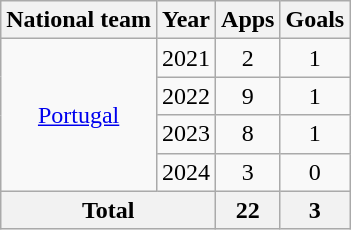<table class="wikitable" style="text-align:center">
<tr>
<th>National team</th>
<th>Year</th>
<th>Apps</th>
<th>Goals</th>
</tr>
<tr>
<td rowspan="4"><a href='#'>Portugal</a></td>
<td>2021</td>
<td>2</td>
<td>1</td>
</tr>
<tr>
<td>2022</td>
<td>9</td>
<td>1</td>
</tr>
<tr>
<td>2023</td>
<td>8</td>
<td>1</td>
</tr>
<tr>
<td>2024</td>
<td>3</td>
<td>0</td>
</tr>
<tr>
<th colspan="2">Total</th>
<th>22</th>
<th>3</th>
</tr>
</table>
